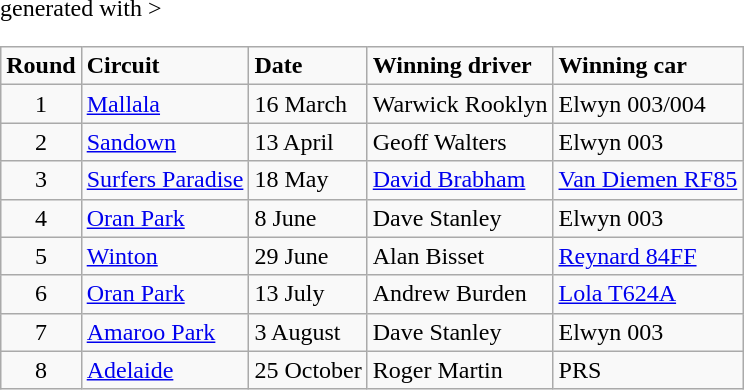<table class="wikitable" <hiddentext>generated with >
<tr style="font-weight:bold">
<td height="14" align="center">Round</td>
<td>Circuit</td>
<td>Date</td>
<td>Winning driver</td>
<td>Winning car</td>
</tr>
<tr>
<td height="14" align="center">1</td>
<td><a href='#'>Mallala</a></td>
<td>16 March</td>
<td>Warwick Rooklyn</td>
<td>Elwyn 003/004</td>
</tr>
<tr>
<td height="14" align="center">2</td>
<td><a href='#'>Sandown</a></td>
<td>13 April</td>
<td>Geoff Walters</td>
<td>Elwyn 003</td>
</tr>
<tr>
<td height="14" align="center">3</td>
<td><a href='#'>Surfers Paradise</a></td>
<td>18 May</td>
<td><a href='#'>David Brabham</a></td>
<td><a href='#'>Van Diemen RF85</a></td>
</tr>
<tr>
<td height="14" align="center">4</td>
<td><a href='#'>Oran Park</a></td>
<td>8 June</td>
<td>Dave Stanley</td>
<td>Elwyn 003</td>
</tr>
<tr>
<td height="14" align="center">5</td>
<td><a href='#'>Winton</a></td>
<td>29 June</td>
<td>Alan Bisset</td>
<td><a href='#'>Reynard 84FF</a></td>
</tr>
<tr>
<td height="14" align="center">6</td>
<td><a href='#'>Oran Park</a></td>
<td>13 July</td>
<td>Andrew Burden</td>
<td><a href='#'>Lola T624A</a></td>
</tr>
<tr>
<td height="14" align="center">7</td>
<td><a href='#'>Amaroo Park</a></td>
<td>3 August</td>
<td>Dave Stanley</td>
<td>Elwyn 003</td>
</tr>
<tr>
<td height="14" align="center">8</td>
<td><a href='#'>Adelaide</a></td>
<td>25 October</td>
<td>Roger Martin</td>
<td>PRS</td>
</tr>
</table>
